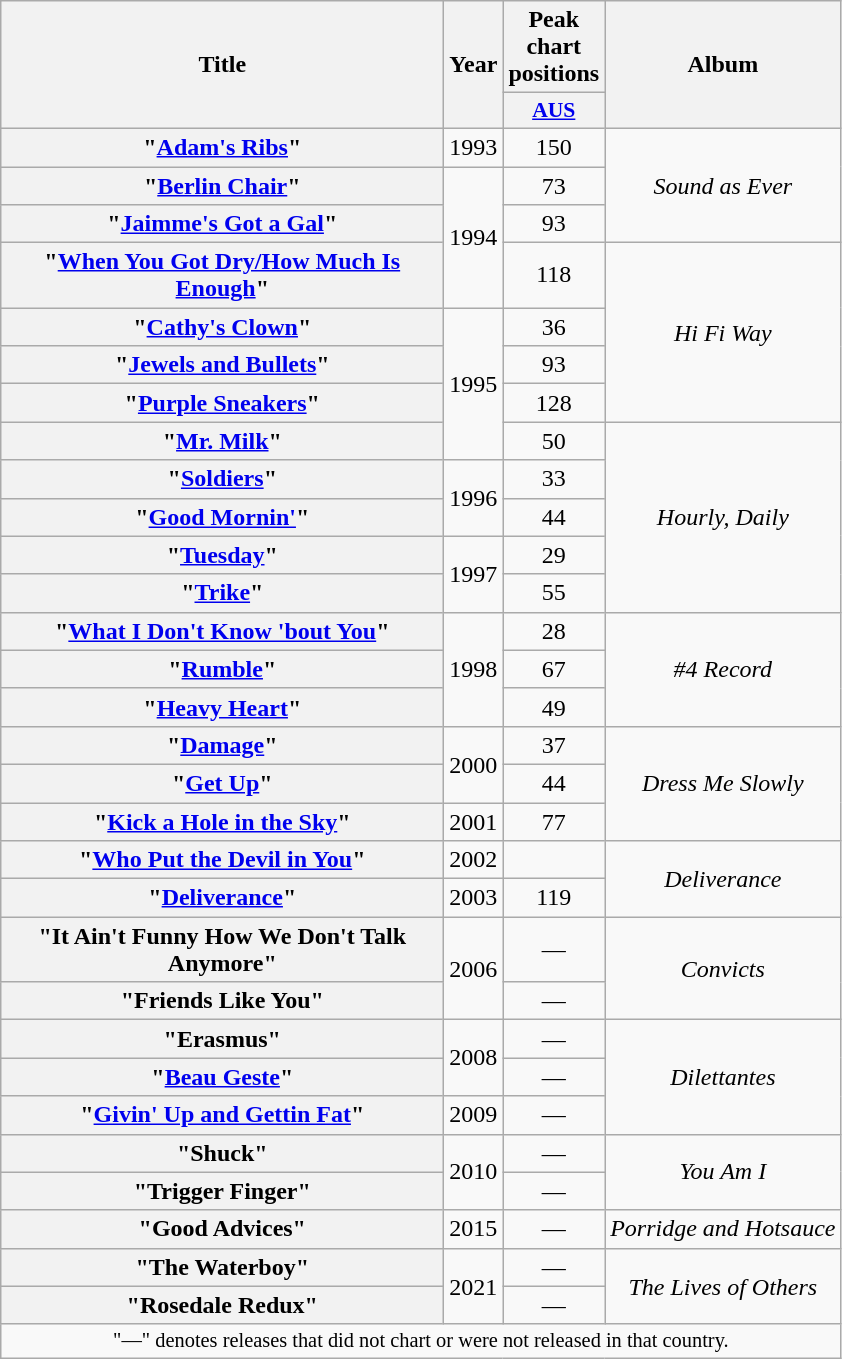<table class="wikitable plainrowheaders" style="text-align:center;" border="1">
<tr>
<th scope="col" rowspan="2" style="width:18em;">Title</th>
<th scope="col" rowspan="2">Year</th>
<th scope="col" colspan="1">Peak chart positions</th>
<th scope="col" rowspan="2">Album</th>
</tr>
<tr>
<th scope="col" style="width:3em;font-size:90%;"><a href='#'>AUS</a><br></th>
</tr>
<tr>
<th scope="row">"<a href='#'>Adam's Ribs</a>"</th>
<td>1993</td>
<td>150</td>
<td rowspan=3><em>Sound as Ever</em></td>
</tr>
<tr>
<th scope="row">"<a href='#'>Berlin Chair</a>"</th>
<td rowspan=3>1994</td>
<td>73</td>
</tr>
<tr>
<th scope="row">"<a href='#'>Jaimme's Got a Gal</a>"</th>
<td>93</td>
</tr>
<tr>
<th scope="row">"<a href='#'>When You Got Dry/How Much Is Enough</a>"</th>
<td>118</td>
<td rowspan=4><em>Hi Fi Way</em></td>
</tr>
<tr>
<th scope="row">"<a href='#'>Cathy's Clown</a>"</th>
<td rowspan=4>1995</td>
<td>36</td>
</tr>
<tr>
<th scope="row">"<a href='#'>Jewels and Bullets</a>"</th>
<td>93</td>
</tr>
<tr>
<th scope="row">"<a href='#'>Purple Sneakers</a>"</th>
<td>128</td>
</tr>
<tr>
<th scope="row">"<a href='#'>Mr. Milk</a>"</th>
<td>50</td>
<td rowspan=5><em>Hourly, Daily</em></td>
</tr>
<tr>
<th scope="row">"<a href='#'>Soldiers</a>"</th>
<td rowspan=2>1996</td>
<td>33</td>
</tr>
<tr>
<th scope="row">"<a href='#'>Good Mornin'</a>"</th>
<td>44</td>
</tr>
<tr>
<th scope="row">"<a href='#'>Tuesday</a>"</th>
<td rowspan=2>1997</td>
<td>29</td>
</tr>
<tr>
<th scope="row">"<a href='#'>Trike</a>"</th>
<td>55</td>
</tr>
<tr>
<th scope="row">"<a href='#'>What I Don't Know 'bout You</a>"</th>
<td rowspan=3>1998</td>
<td>28</td>
<td rowspan=3><em>#4 Record</em></td>
</tr>
<tr>
<th scope="row">"<a href='#'>Rumble</a>"</th>
<td>67</td>
</tr>
<tr>
<th scope="row">"<a href='#'>Heavy Heart</a>"</th>
<td>49</td>
</tr>
<tr>
<th scope="row">"<a href='#'>Damage</a>"</th>
<td rowspan=2>2000</td>
<td>37</td>
<td rowspan=3><em>Dress Me Slowly</em></td>
</tr>
<tr>
<th scope="row">"<a href='#'>Get Up</a>"</th>
<td>44</td>
</tr>
<tr>
<th scope="row">"<a href='#'>Kick a Hole in the Sky</a>"</th>
<td>2001</td>
<td>77</td>
</tr>
<tr>
<th scope="row">"<a href='#'>Who Put the Devil in You</a>"</th>
<td>2002</td>
<td></td>
<td rowspan=2><em>Deliverance</em></td>
</tr>
<tr>
<th scope="row">"<a href='#'>Deliverance</a>"</th>
<td>2003</td>
<td>119</td>
</tr>
<tr>
<th scope="row">"It Ain't Funny How We Don't Talk Anymore"</th>
<td rowspan=2>2006</td>
<td>—</td>
<td rowspan=2><em>Convicts</em></td>
</tr>
<tr>
<th scope="row">"Friends Like You"</th>
<td>—</td>
</tr>
<tr>
<th scope="row">"Erasmus"</th>
<td rowspan=2>2008</td>
<td>—</td>
<td rowspan=3><em>Dilettantes</em></td>
</tr>
<tr>
<th scope="row">"<a href='#'>Beau Geste</a>"</th>
<td>—</td>
</tr>
<tr>
<th scope="row">"<a href='#'>Givin' Up and Gettin Fat</a>"</th>
<td>2009</td>
<td>—</td>
</tr>
<tr>
<th scope="row">"Shuck"</th>
<td rowspan=2>2010</td>
<td>—</td>
<td rowspan=2><em>You Am I</em></td>
</tr>
<tr>
<th scope="row">"Trigger Finger"</th>
<td>—</td>
</tr>
<tr>
<th scope="row">"Good Advices"</th>
<td>2015</td>
<td>—</td>
<td><em>Porridge and Hotsauce</em></td>
</tr>
<tr>
<th scope="row">"The Waterboy"</th>
<td rowspan=2>2021</td>
<td>—</td>
<td rowspan=2><em>The Lives of Others</em></td>
</tr>
<tr>
<th scope="row">"Rosedale Redux"</th>
<td>—</td>
</tr>
<tr>
<td colspan="4" style="text-align:center; font-size:85%">"—" denotes releases that did not chart or were not released in that country.</td>
</tr>
</table>
